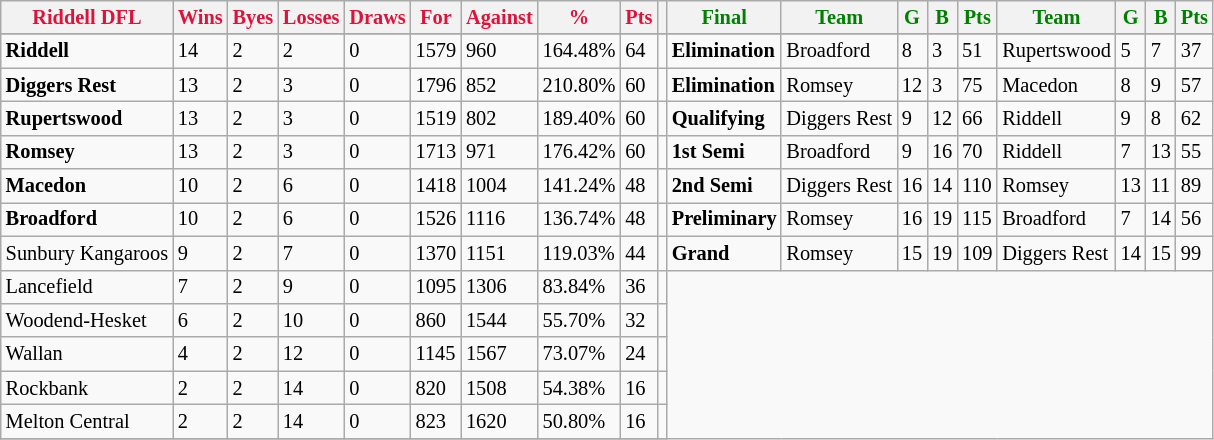<table style="font-size: 85%; text-align: left;" class="wikitable">
<tr>
<th style="color:crimson">Riddell DFL</th>
<th style="color:crimson">Wins</th>
<th style="color:crimson">Byes</th>
<th style="color:crimson">Losses</th>
<th style="color:crimson">Draws</th>
<th style="color:crimson">For</th>
<th style="color:crimson">Against</th>
<th style="color:crimson">%</th>
<th style="color:crimson">Pts</th>
<th></th>
<th style="color:green">Final</th>
<th style="color:green">Team</th>
<th style="color:green">G</th>
<th style="color:green">B</th>
<th style="color:green">Pts</th>
<th style="color:green">Team</th>
<th style="color:green">G</th>
<th style="color:green">B</th>
<th style="color:green">Pts</th>
</tr>
<tr>
</tr>
<tr>
</tr>
<tr>
<td><strong>	Riddell	</strong></td>
<td>14</td>
<td>2</td>
<td>2</td>
<td>0</td>
<td>1579</td>
<td>960</td>
<td>164.48%</td>
<td>64</td>
<td></td>
<td><strong>Elimination</strong></td>
<td>Broadford</td>
<td>8</td>
<td>3</td>
<td>51</td>
<td>Rupertswood</td>
<td>5</td>
<td>7</td>
<td>37</td>
</tr>
<tr>
<td><strong>	Diggers Rest	</strong></td>
<td>13</td>
<td>2</td>
<td>3</td>
<td>0</td>
<td>1796</td>
<td>852</td>
<td>210.80%</td>
<td>60</td>
<td></td>
<td><strong>Elimination</strong></td>
<td>Romsey</td>
<td>12</td>
<td>3</td>
<td>75</td>
<td>Macedon</td>
<td>8</td>
<td>9</td>
<td>57</td>
</tr>
<tr>
<td><strong>	Rupertswood	</strong></td>
<td>13</td>
<td>2</td>
<td>3</td>
<td>0</td>
<td>1519</td>
<td>802</td>
<td>189.40%</td>
<td>60</td>
<td></td>
<td><strong>Qualifying</strong></td>
<td>Diggers Rest</td>
<td>9</td>
<td>12</td>
<td>66</td>
<td>Riddell</td>
<td>9</td>
<td>8</td>
<td>62</td>
</tr>
<tr>
<td><strong>	Romsey	</strong></td>
<td>13</td>
<td>2</td>
<td>3</td>
<td>0</td>
<td>1713</td>
<td>971</td>
<td>176.42%</td>
<td>60</td>
<td></td>
<td><strong>1st Semi</strong></td>
<td>Broadford</td>
<td>9</td>
<td>16</td>
<td>70</td>
<td>Riddell</td>
<td>7</td>
<td>13</td>
<td>55</td>
</tr>
<tr>
<td><strong>	Macedon	</strong></td>
<td>10</td>
<td>2</td>
<td>6</td>
<td>0</td>
<td>1418</td>
<td>1004</td>
<td>141.24%</td>
<td>48</td>
<td></td>
<td><strong>2nd Semi</strong></td>
<td>Diggers Rest</td>
<td>16</td>
<td>14</td>
<td>110</td>
<td>Romsey</td>
<td>13</td>
<td>11</td>
<td>89</td>
</tr>
<tr>
<td><strong>	Broadford	</strong></td>
<td>10</td>
<td>2</td>
<td>6</td>
<td>0</td>
<td>1526</td>
<td>1116</td>
<td>136.74%</td>
<td>48</td>
<td></td>
<td><strong>Preliminary</strong></td>
<td>Romsey</td>
<td>16</td>
<td>19</td>
<td>115</td>
<td>Broadford</td>
<td>7</td>
<td>14</td>
<td>56</td>
</tr>
<tr>
<td>Sunbury Kangaroos</td>
<td>9</td>
<td>2</td>
<td>7</td>
<td>0</td>
<td>1370</td>
<td>1151</td>
<td>119.03%</td>
<td>44</td>
<td></td>
<td><strong>Grand</strong></td>
<td>Romsey</td>
<td>15</td>
<td>19</td>
<td>109</td>
<td>Diggers Rest</td>
<td>14</td>
<td>15</td>
<td>99</td>
</tr>
<tr>
<td>Lancefield</td>
<td>7</td>
<td>2</td>
<td>9</td>
<td>0</td>
<td>1095</td>
<td>1306</td>
<td>83.84%</td>
<td>36</td>
<td></td>
</tr>
<tr>
<td>Woodend-Hesket</td>
<td>6</td>
<td>2</td>
<td>10</td>
<td>0</td>
<td>860</td>
<td>1544</td>
<td>55.70%</td>
<td>32</td>
<td></td>
</tr>
<tr>
<td>Wallan</td>
<td>4</td>
<td>2</td>
<td>12</td>
<td>0</td>
<td>1145</td>
<td>1567</td>
<td>73.07%</td>
<td>24</td>
<td></td>
</tr>
<tr>
<td>Rockbank</td>
<td>2</td>
<td>2</td>
<td>14</td>
<td>0</td>
<td>820</td>
<td>1508</td>
<td>54.38%</td>
<td>16</td>
<td></td>
</tr>
<tr>
<td>Melton Central</td>
<td>2</td>
<td>2</td>
<td>14</td>
<td>0</td>
<td>823</td>
<td>1620</td>
<td>50.80%</td>
<td>16</td>
<td></td>
</tr>
<tr>
</tr>
</table>
